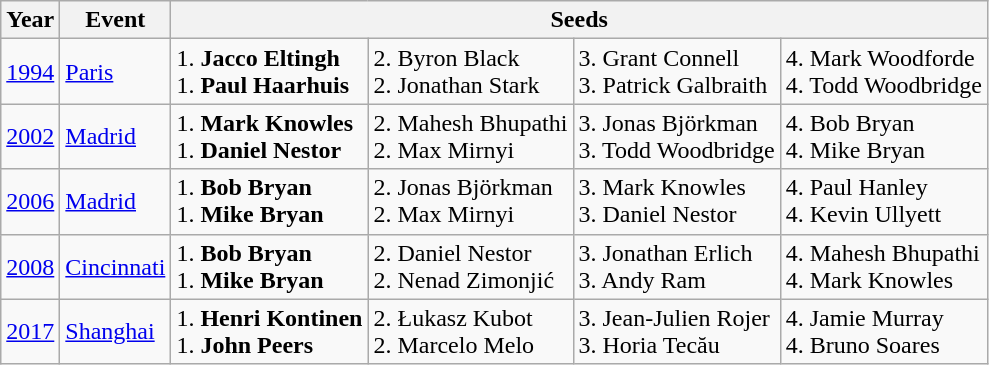<table class="wikitable">
<tr>
<th scope="col">Year</th>
<th scope="col">Event</th>
<th scope="col" colspan="4">Seeds</th>
</tr>
<tr>
<td><a href='#'>1994</a></td>
<td><a href='#'>Paris</a></td>
<td>1.  <strong>Jacco Eltingh</strong> <br> 1.  <strong>Paul Haarhuis</strong></td>
<td>2.  Byron Black <br> 2.  Jonathan Stark</td>
<td>3.  Grant Connell  <br> 3.  Patrick Galbraith</td>
<td>4.  Mark Woodforde <br> 4.  Todd Woodbridge</td>
</tr>
<tr>
<td><a href='#'>2002</a></td>
<td><a href='#'>Madrid</a></td>
<td>1.  <strong>Mark Knowles</strong> <br> 1.  <strong>Daniel Nestor</strong></td>
<td>2.  Mahesh Bhupathi <br> 2.  Max Mirnyi</td>
<td>3.  Jonas Björkman <br> 3.  Todd Woodbridge</td>
<td>4.  Bob Bryan <br> 4.  Mike Bryan</td>
</tr>
<tr>
<td><a href='#'>2006</a></td>
<td><a href='#'>Madrid</a></td>
<td>1.  <strong>Bob Bryan</strong> <br> 1.  <strong>Mike Bryan</strong></td>
<td>2.  Jonas Björkman <br> 2.  Max Mirnyi</td>
<td>3.  Mark Knowles <br> 3.  Daniel Nestor</td>
<td>4.  Paul Hanley <br> 4.  Kevin Ullyett</td>
</tr>
<tr>
<td><a href='#'>2008</a></td>
<td><a href='#'>Cincinnati</a></td>
<td>1.  <strong>Bob Bryan</strong> <br> 1.  <strong>Mike Bryan</strong></td>
<td>2.  Daniel Nestor <br> 2.  Nenad Zimonjić</td>
<td>3.  Jonathan Erlich <br> 3.  Andy Ram</td>
<td>4.  Mahesh Bhupathi <br> 4.  Mark Knowles</td>
</tr>
<tr>
<td><a href='#'>2017</a></td>
<td><a href='#'>Shanghai</a></td>
<td>1.  <strong>Henri Kontinen</strong> <br> 1.  <strong>John Peers</strong></td>
<td>2.  Łukasz Kubot <br> 2.  Marcelo Melo</td>
<td>3.  Jean-Julien Rojer <br> 3.  Horia Tecău</td>
<td>4.  Jamie Murray <br> 4.  Bruno Soares</td>
</tr>
</table>
